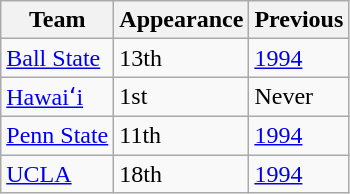<table class="wikitable sortable">
<tr>
<th>Team</th>
<th>Appearance</th>
<th>Previous</th>
</tr>
<tr>
<td><a href='#'>Ball State</a></td>
<td>13th</td>
<td><a href='#'>1994</a></td>
</tr>
<tr>
<td><a href='#'>Hawaiʻi</a></td>
<td>1st</td>
<td>Never</td>
</tr>
<tr>
<td><a href='#'>Penn State</a></td>
<td>11th</td>
<td><a href='#'>1994</a></td>
</tr>
<tr>
<td><a href='#'>UCLA</a></td>
<td>18th</td>
<td><a href='#'>1994</a></td>
</tr>
</table>
